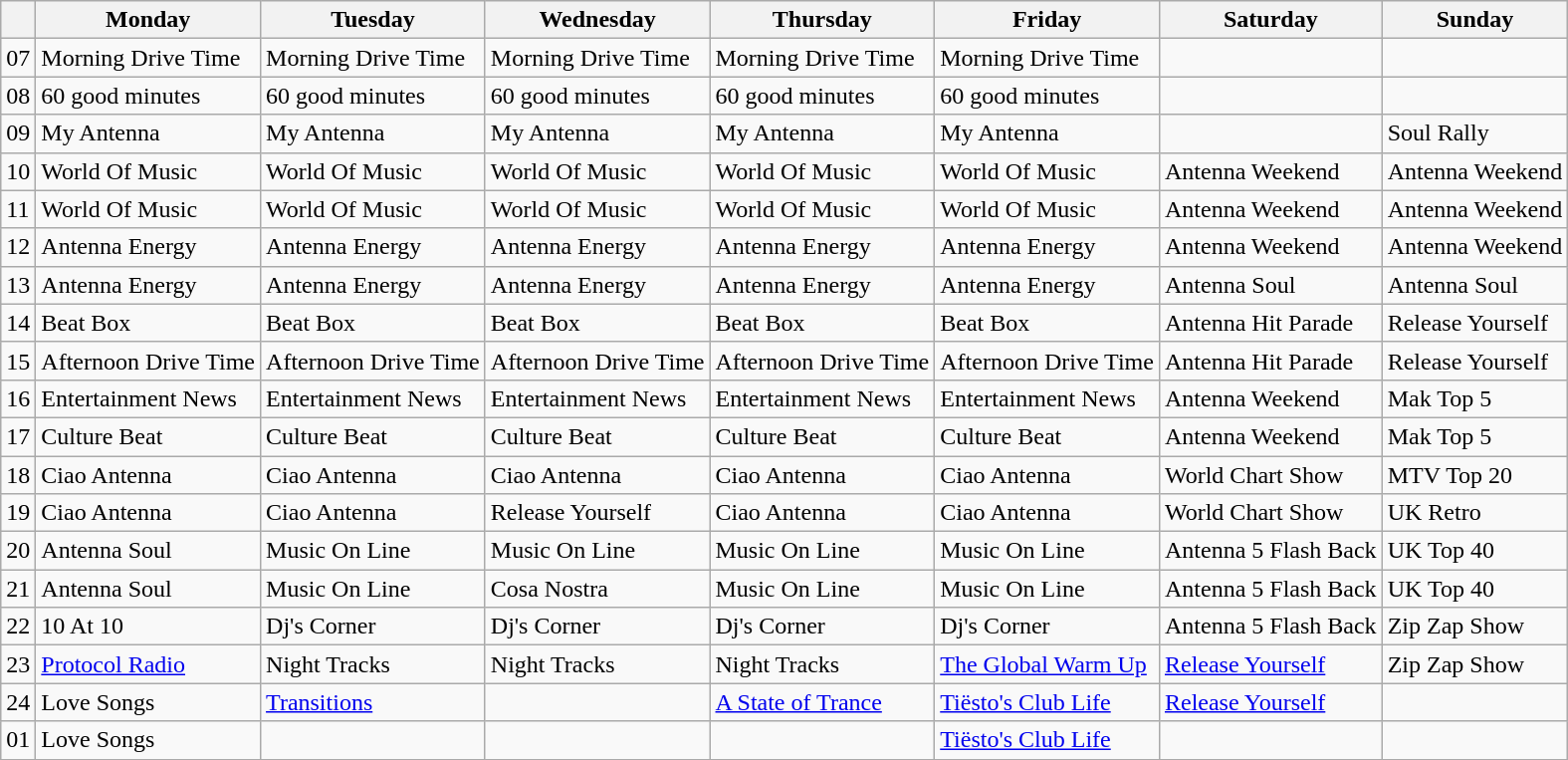<table class="wikitable">
<tr>
<th></th>
<th>Monday</th>
<th>Tuesday</th>
<th>Wednesday</th>
<th>Thursday</th>
<th>Friday</th>
<th>Saturday</th>
<th>Sunday</th>
</tr>
<tr>
<td>07</td>
<td>Morning Drive Time</td>
<td>Morning Drive Time</td>
<td>Morning Drive Time</td>
<td>Morning Drive Time</td>
<td>Morning Drive Time</td>
<td></td>
<td></td>
</tr>
<tr>
<td>08</td>
<td>60 good minutes</td>
<td>60 good minutes</td>
<td>60 good minutes</td>
<td>60 good minutes</td>
<td>60 good minutes</td>
<td></td>
<td></td>
</tr>
<tr>
<td>09</td>
<td>My Antenna</td>
<td>My Antenna</td>
<td>My Antenna</td>
<td>My Antenna</td>
<td>My Antenna</td>
<td></td>
<td>Soul Rally</td>
</tr>
<tr>
<td>10</td>
<td>World Of Music</td>
<td>World Of Music</td>
<td>World Of Music</td>
<td>World Of Music</td>
<td>World Of Music</td>
<td>Antenna Weekend</td>
<td>Antenna Weekend</td>
</tr>
<tr>
<td>11</td>
<td>World Of Music</td>
<td>World Of Music</td>
<td>World Of Music</td>
<td>World Of Music</td>
<td>World Of Music</td>
<td>Antenna Weekend</td>
<td>Antenna Weekend</td>
</tr>
<tr>
<td>12</td>
<td>Antenna Energy</td>
<td>Antenna Energy</td>
<td>Antenna Energy</td>
<td>Antenna Energy</td>
<td>Antenna Energy</td>
<td>Antenna Weekend</td>
<td>Antenna Weekend</td>
</tr>
<tr>
<td>13</td>
<td>Antenna Energy</td>
<td>Antenna Energy</td>
<td>Antenna Energy</td>
<td>Antenna Energy</td>
<td>Antenna Energy</td>
<td>Antenna Soul</td>
<td>Antenna Soul</td>
</tr>
<tr>
<td>14</td>
<td>Beat Box</td>
<td>Beat Box</td>
<td>Beat Box</td>
<td>Beat Box</td>
<td>Beat Box</td>
<td>Antenna Hit Parade</td>
<td>Release Yourself</td>
</tr>
<tr>
<td>15</td>
<td>Afternoon Drive Time</td>
<td>Afternoon Drive Time</td>
<td>Afternoon Drive Time</td>
<td>Afternoon Drive Time</td>
<td>Afternoon Drive Time</td>
<td>Antenna Hit Parade</td>
<td>Release Yourself</td>
</tr>
<tr>
<td>16</td>
<td>Entertainment News</td>
<td>Entertainment News</td>
<td>Entertainment News</td>
<td>Entertainment News</td>
<td>Entertainment News</td>
<td>Antenna Weekend</td>
<td>Mak Top 5</td>
</tr>
<tr>
<td>17</td>
<td>Culture Beat</td>
<td>Culture Beat</td>
<td>Culture Beat</td>
<td>Culture Beat</td>
<td>Culture Beat</td>
<td>Antenna Weekend</td>
<td>Mak Top 5</td>
</tr>
<tr>
<td>18</td>
<td>Ciao Antenna</td>
<td>Ciao Antenna</td>
<td>Ciao Antenna</td>
<td>Ciao Antenna</td>
<td>Ciao Antenna</td>
<td>World Chart Show</td>
<td>MTV Top 20</td>
</tr>
<tr>
<td>19</td>
<td>Ciao Antenna</td>
<td>Ciao Antenna</td>
<td>Release Yourself</td>
<td>Ciao Antenna</td>
<td>Ciao Antenna</td>
<td>World Chart Show</td>
<td>UK Retro</td>
</tr>
<tr>
<td>20</td>
<td>Antenna Soul</td>
<td>Music On Line</td>
<td>Music On Line</td>
<td>Music On Line</td>
<td>Music On Line</td>
<td>Antenna 5 Flash Back</td>
<td>UK Top 40</td>
</tr>
<tr>
<td>21</td>
<td>Antenna Soul</td>
<td>Music On Line</td>
<td>Cosa Nostra</td>
<td>Music On Line</td>
<td>Music On Line</td>
<td>Antenna 5 Flash Back</td>
<td>UK Top 40</td>
</tr>
<tr>
<td>22</td>
<td>10 At 10</td>
<td>Dj's Corner</td>
<td>Dj's Corner</td>
<td>Dj's Corner</td>
<td>Dj's Corner</td>
<td>Antenna 5 Flash Back</td>
<td>Zip Zap Show</td>
</tr>
<tr>
<td>23</td>
<td><a href='#'>Protocol Radio</a></td>
<td>Night Tracks</td>
<td>Night Tracks</td>
<td>Night Tracks</td>
<td><a href='#'>The Global Warm Up</a></td>
<td><a href='#'>Release Yourself</a></td>
<td>Zip Zap Show</td>
</tr>
<tr>
<td>24</td>
<td>Love Songs</td>
<td><a href='#'>Transitions</a></td>
<td></td>
<td><a href='#'>A State of Trance</a></td>
<td><a href='#'>Tiësto's Club Life</a></td>
<td><a href='#'>Release Yourself</a></td>
<td></td>
</tr>
<tr>
<td>01</td>
<td>Love Songs</td>
<td></td>
<td></td>
<td></td>
<td><a href='#'>Tiësto's Club Life</a></td>
<td></td>
<td></td>
</tr>
<tr>
</tr>
</table>
